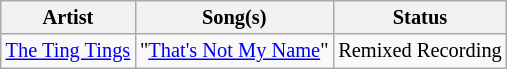<table class="wikitable" style="font-size: 85%">
<tr>
<th>Artist</th>
<th>Song(s)</th>
<th>Status</th>
</tr>
<tr>
<td> <a href='#'>The Ting Tings</a></td>
<td>"<a href='#'>That's Not My Name</a>"</td>
<td>Remixed Recording</td>
</tr>
</table>
